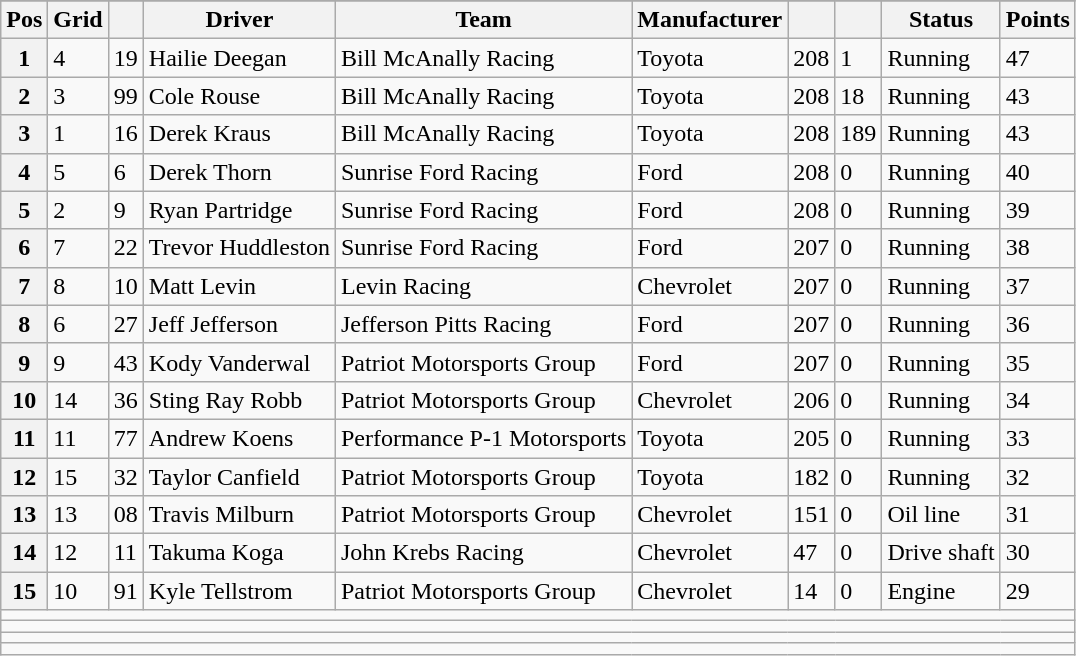<table class="sortable wikitable" border="1">
<tr>
</tr>
<tr>
<th>Pos</th>
<th>Grid</th>
<th></th>
<th>Driver</th>
<th>Team</th>
<th>Manufacturer</th>
<th></th>
<th></th>
<th>Status</th>
<th>Points</th>
</tr>
<tr>
<th scope="row">1</th>
<td>4</td>
<td>19</td>
<td>Hailie Deegan</td>
<td>Bill McAnally Racing</td>
<td>Toyota</td>
<td>208</td>
<td>1</td>
<td>Running</td>
<td>47</td>
</tr>
<tr>
<th scope="row">2</th>
<td>3</td>
<td>99</td>
<td>Cole Rouse</td>
<td>Bill McAnally Racing</td>
<td>Toyota</td>
<td>208</td>
<td>18</td>
<td>Running</td>
<td>43</td>
</tr>
<tr>
<th scope="row">3</th>
<td>1</td>
<td>16</td>
<td>Derek Kraus</td>
<td>Bill McAnally Racing</td>
<td>Toyota</td>
<td>208</td>
<td>189</td>
<td>Running</td>
<td>43</td>
</tr>
<tr>
<th scope="row">4</th>
<td>5</td>
<td>6</td>
<td>Derek Thorn</td>
<td>Sunrise Ford Racing</td>
<td>Ford</td>
<td>208</td>
<td>0</td>
<td>Running</td>
<td>40</td>
</tr>
<tr>
<th scope="row">5</th>
<td>2</td>
<td>9</td>
<td>Ryan Partridge</td>
<td>Sunrise Ford Racing</td>
<td>Ford</td>
<td>208</td>
<td>0</td>
<td>Running</td>
<td>39</td>
</tr>
<tr>
<th scope="row">6</th>
<td>7</td>
<td>22</td>
<td>Trevor Huddleston</td>
<td>Sunrise Ford Racing</td>
<td>Ford</td>
<td>207</td>
<td>0</td>
<td>Running</td>
<td>38</td>
</tr>
<tr>
<th scope="row">7</th>
<td>8</td>
<td>10</td>
<td>Matt Levin</td>
<td>Levin Racing</td>
<td>Chevrolet</td>
<td>207</td>
<td>0</td>
<td>Running</td>
<td>37</td>
</tr>
<tr>
<th scope="row">8</th>
<td>6</td>
<td>27</td>
<td>Jeff Jefferson</td>
<td>Jefferson Pitts Racing</td>
<td>Ford</td>
<td>207</td>
<td>0</td>
<td>Running</td>
<td>36</td>
</tr>
<tr>
<th scope="row">9</th>
<td>9</td>
<td>43</td>
<td>Kody Vanderwal</td>
<td>Patriot Motorsports Group</td>
<td>Ford</td>
<td>207</td>
<td>0</td>
<td>Running</td>
<td>35</td>
</tr>
<tr>
<th scope="row">10</th>
<td>14</td>
<td>36</td>
<td>Sting Ray Robb</td>
<td>Patriot Motorsports Group</td>
<td>Chevrolet</td>
<td>206</td>
<td>0</td>
<td>Running</td>
<td>34</td>
</tr>
<tr>
<th scope="row">11</th>
<td>11</td>
<td>77</td>
<td>Andrew Koens</td>
<td>Performance P-1 Motorsports</td>
<td>Toyota</td>
<td>205</td>
<td>0</td>
<td>Running</td>
<td>33</td>
</tr>
<tr>
<th scope="row">12</th>
<td>15</td>
<td>32</td>
<td>Taylor Canfield</td>
<td>Patriot Motorsports Group</td>
<td>Toyota</td>
<td>182</td>
<td>0</td>
<td>Running</td>
<td>32</td>
</tr>
<tr>
<th scope="row">13</th>
<td>13</td>
<td>08</td>
<td>Travis Milburn</td>
<td>Patriot Motorsports Group</td>
<td>Chevrolet</td>
<td>151</td>
<td>0</td>
<td>Oil line</td>
<td>31</td>
</tr>
<tr>
<th scope="row">14</th>
<td>12</td>
<td>11</td>
<td>Takuma Koga</td>
<td>John Krebs Racing</td>
<td>Chevrolet</td>
<td>47</td>
<td>0</td>
<td>Drive shaft</td>
<td>30</td>
</tr>
<tr>
<th scope="row">15</th>
<td>10</td>
<td>91</td>
<td>Kyle Tellstrom</td>
<td>Patriot Motorsports Group</td>
<td>Chevrolet</td>
<td>14</td>
<td>0</td>
<td>Engine</td>
<td>29</td>
</tr>
<tr class="sortbottom">
<td colspan="10"></td>
</tr>
<tr>
<td colspan="10"></td>
</tr>
<tr>
<td colspan="10"></td>
</tr>
<tr>
<td colspan="10"></td>
</tr>
</table>
